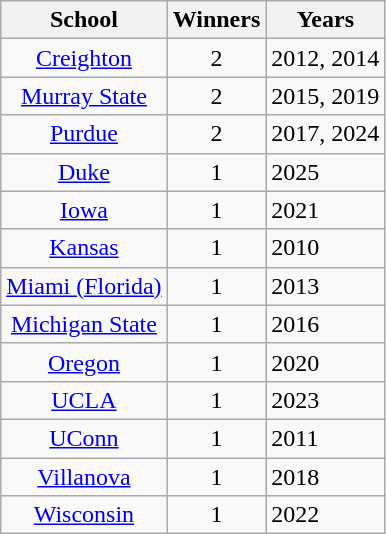<table class="wikitable">
<tr>
<th>School</th>
<th>Winners</th>
<th>Years</th>
</tr>
<tr align="center">
<td><a href='#'>Creighton</a></td>
<td>2</td>
<td align=left>2012, 2014</td>
</tr>
<tr align="center">
<td><a href='#'>Murray State</a></td>
<td>2</td>
<td align=left>2015, 2019</td>
</tr>
<tr align="center">
<td><a href='#'>Purdue</a></td>
<td>2</td>
<td align=left>2017, 2024</td>
</tr>
<tr align="center">
<td><a href='#'>Duke</a></td>
<td>1</td>
<td align=left>2025</td>
</tr>
<tr align="center">
<td><a href='#'>Iowa</a></td>
<td>1</td>
<td align=left>2021</td>
</tr>
<tr align="center">
<td><a href='#'>Kansas</a></td>
<td>1</td>
<td align=left>2010</td>
</tr>
<tr align="center">
<td><a href='#'>Miami (Florida)</a></td>
<td>1</td>
<td align=left>2013</td>
</tr>
<tr align="center">
<td><a href='#'>Michigan State</a></td>
<td>1</td>
<td align=left>2016</td>
</tr>
<tr align="center">
<td><a href='#'>Oregon</a></td>
<td>1</td>
<td align=left>2020</td>
</tr>
<tr align="center">
<td><a href='#'>UCLA</a></td>
<td>1</td>
<td align=left>2023</td>
</tr>
<tr align="center">
<td><a href='#'>UConn</a></td>
<td>1</td>
<td align=left>2011</td>
</tr>
<tr align="center">
<td><a href='#'>Villanova</a></td>
<td>1</td>
<td align=left>2018</td>
</tr>
<tr align="center">
<td><a href='#'> Wisconsin</a></td>
<td>1</td>
<td align=left>2022</td>
</tr>
</table>
